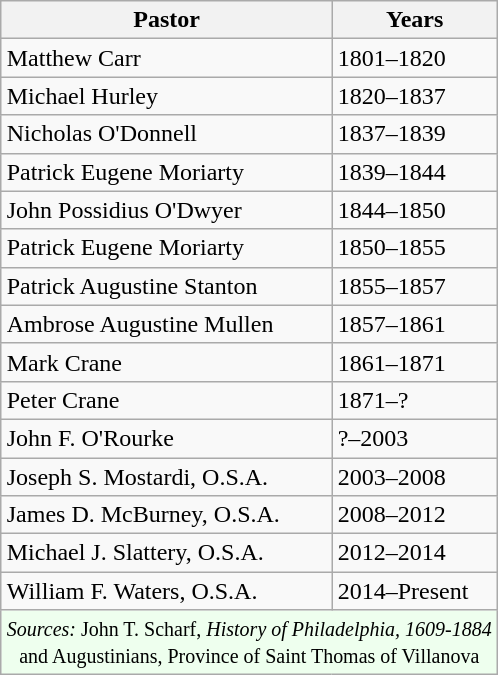<table class="wikitable" align="right" style="margin: 2em 0 2em 2em;">
<tr>
<th>Pastor</th>
<th>Years</th>
</tr>
<tr>
<td>Matthew Carr</td>
<td>1801–1820</td>
</tr>
<tr>
<td>Michael Hurley</td>
<td>1820–1837</td>
</tr>
<tr>
<td>Nicholas O'Donnell</td>
<td>1837–1839</td>
</tr>
<tr>
<td>Patrick Eugene Moriarty</td>
<td>1839–1844</td>
</tr>
<tr>
<td>John Possidius O'Dwyer</td>
<td>1844–1850</td>
</tr>
<tr>
<td>Patrick Eugene Moriarty</td>
<td>1850–1855</td>
</tr>
<tr>
<td>Patrick Augustine Stanton</td>
<td>1855–1857</td>
</tr>
<tr>
<td>Ambrose Augustine Mullen</td>
<td>1857–1861</td>
</tr>
<tr>
<td>Mark Crane</td>
<td>1861–1871</td>
</tr>
<tr>
<td>Peter Crane</td>
<td>1871–?</td>
</tr>
<tr>
<td>John F. O'Rourke</td>
<td>?–2003</td>
</tr>
<tr>
<td>Joseph S. Mostardi, O.S.A.</td>
<td>2003–2008</td>
</tr>
<tr>
<td>James D. McBurney, O.S.A.</td>
<td>2008–2012</td>
</tr>
<tr>
<td>Michael J. Slattery, O.S.A.</td>
<td>2012–2014</td>
</tr>
<tr>
<td>William F. Waters, O.S.A.</td>
<td>2014–Present</td>
</tr>
<tr align="center" bgcolor=#eeffee>
<td colspan="2"><small><em>Sources:</em> John T. Scharf, <em>History of Philadelphia, 1609-1884</em><br>and Augustinians, Province of Saint Thomas of Villanova</small></td>
</tr>
</table>
